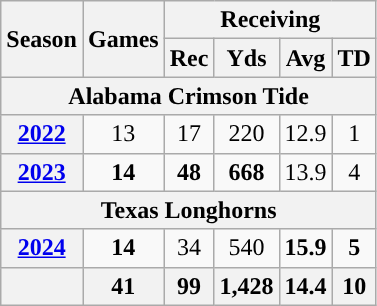<table class="wikitable" style="text-align:center;">
<tr>
<th rowspan="2">Season</th>
<th rowspan="2">Games</th>
<th colspan="5">Receiving</th>
</tr>
<tr>
<th>Rec</th>
<th>Yds</th>
<th>Avg</th>
<th>TD</th>
</tr>
<tr>
<th colspan="7">Alabama Crimson Tide</th>
</tr>
<tr>
<th><a href='#'>2022</a></th>
<td>13</td>
<td>17</td>
<td>220</td>
<td>12.9</td>
<td>1</td>
</tr>
<tr>
<th><a href='#'>2023</a></th>
<td><strong>14</strong></td>
<td><strong>48</strong></td>
<td><strong>668</strong></td>
<td>13.9</td>
<td>4</td>
</tr>
<tr>
<th colspan="7">Texas Longhorns</th>
</tr>
<tr>
<th><a href='#'>2024</a></th>
<td><strong>14</strong></td>
<td>34</td>
<td>540</td>
<td><strong>15.9</strong></td>
<td><strong>5</strong></td>
</tr>
<tr>
<th></th>
<th>41</th>
<th>99</th>
<th>1,428</th>
<th>14.4</th>
<th>10</th>
</tr>
</table>
